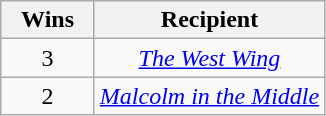<table class="wikitable sortable" rowspan="2" style="text-align:center;" background: #f6e39c;>
<tr>
<th scope="col" style="width:55px;">Wins</th>
<th scope="col" style="text-align:center;">Recipient</th>
</tr>
<tr>
<td rowspan=1 style="text-align:center">3</td>
<td><em><a href='#'>The West Wing</a></em></td>
</tr>
<tr>
<td rowspan=1 style="text-align:center">2</td>
<td><em><a href='#'>Malcolm in the Middle</a></em></td>
</tr>
</table>
